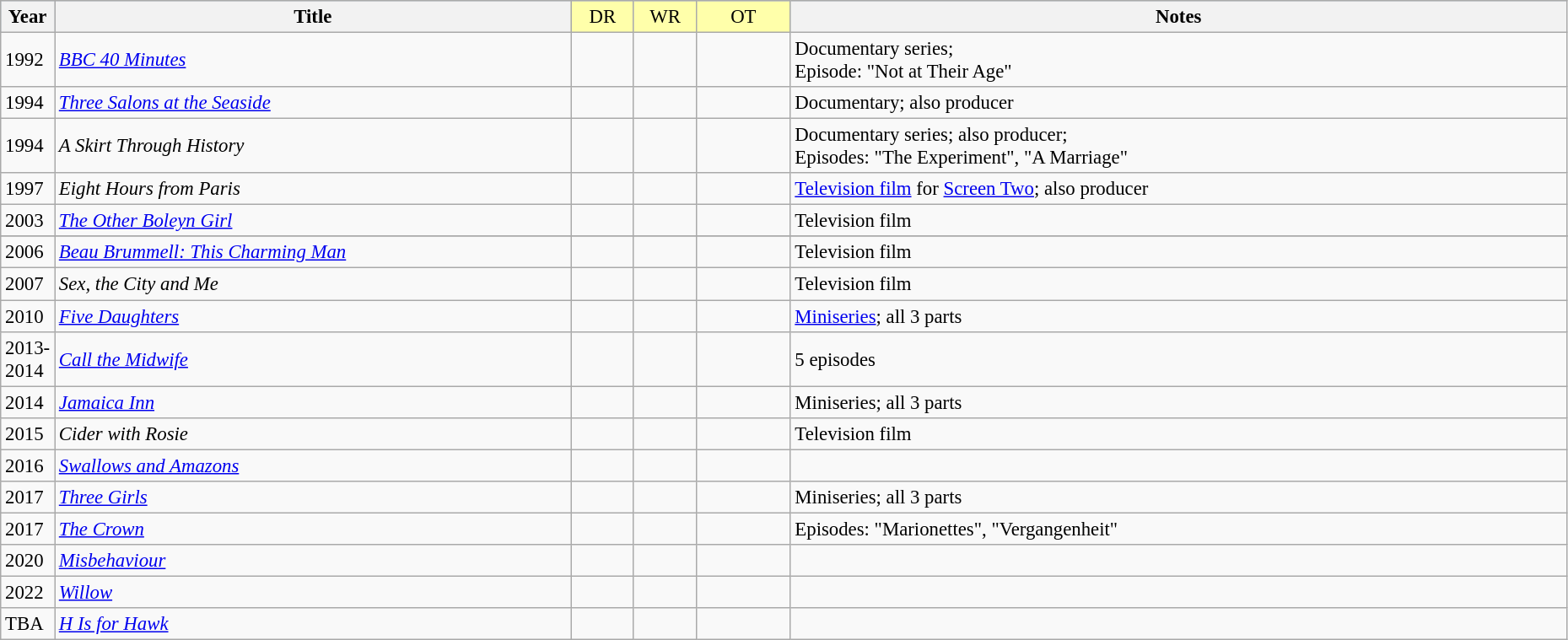<table class="wikitable sortable" style="font-size:95%" width="98%">
<tr style="background:#b0c4de; text-align:center;"  |outline=silver>
<th style="width:3%;" scope="col">Year</th>
<th style="width:33%;" scope="col">Title</th>
<td style="background: #ffa; width:4%;" scope="col">DR</td>
<td style="background: #ffa; width:4%;" scope="col">WR</td>
<td style="background: #ffa; width:6%;" scope="col">OT</td>
<th class="unsortable">Notes</th>
</tr>
<tr>
<td>1992</td>
<td><em><a href='#'>BBC 40 Minutes</a></em></td>
<td></td>
<td></td>
<td></td>
<td>Documentary series; <br>Episode: "Not at Their Age"</td>
</tr>
<tr>
<td>1994</td>
<td><em><a href='#'>Three Salons at the Seaside</a></em></td>
<td></td>
<td></td>
<td></td>
<td>Documentary; also producer</td>
</tr>
<tr>
<td>1994</td>
<td><em>A Skirt Through History</em></td>
<td></td>
<td></td>
<td></td>
<td>Documentary series; also producer; <br>Episodes: "The Experiment", "A Marriage"</td>
</tr>
<tr>
<td>1997</td>
<td><em>Eight Hours from Paris</em></td>
<td></td>
<td></td>
<td></td>
<td><a href='#'>Television film</a> for <a href='#'>Screen Two</a>; also producer</td>
</tr>
<tr>
<td>2003</td>
<td><em><a href='#'>The Other Boleyn Girl</a></em></td>
<td></td>
<td></td>
<td></td>
<td>Television film</td>
</tr>
<tr>
</tr>
<tr>
<td>2006</td>
<td><em><a href='#'>Beau Brummell: This Charming Man</a></em></td>
<td></td>
<td></td>
<td></td>
<td>Television film</td>
</tr>
<tr>
<td>2007</td>
<td><em>Sex, the City and Me</em></td>
<td></td>
<td></td>
<td></td>
<td>Television film</td>
</tr>
<tr>
<td>2010</td>
<td><em><a href='#'>Five Daughters</a></em></td>
<td></td>
<td></td>
<td></td>
<td><a href='#'>Miniseries</a>; all 3 parts</td>
</tr>
<tr>
<td>2013-2014</td>
<td><em><a href='#'>Call the Midwife</a></em></td>
<td></td>
<td></td>
<td></td>
<td>5 episodes</td>
</tr>
<tr>
<td>2014</td>
<td><em><a href='#'>Jamaica Inn</a></em></td>
<td></td>
<td></td>
<td></td>
<td>Miniseries; all 3 parts</td>
</tr>
<tr>
<td>2015</td>
<td><em>Cider with Rosie</em></td>
<td></td>
<td></td>
<td></td>
<td>Television film</td>
</tr>
<tr>
<td>2016</td>
<td><em><a href='#'>Swallows and Amazons</a></em></td>
<td></td>
<td></td>
<td></td>
<td></td>
</tr>
<tr>
<td>2017</td>
<td><em><a href='#'>Three Girls</a></em></td>
<td></td>
<td></td>
<td></td>
<td>Miniseries; all 3 parts</td>
</tr>
<tr>
<td>2017</td>
<td><em><a href='#'>The Crown</a></em></td>
<td></td>
<td></td>
<td></td>
<td>Episodes: "Marionettes", "Vergangenheit"</td>
</tr>
<tr>
<td>2020</td>
<td><em><a href='#'>Misbehaviour</a></em></td>
<td></td>
<td></td>
<td></td>
<td></td>
</tr>
<tr>
<td>2022</td>
<td><em><a href='#'>Willow</a></em></td>
<td></td>
<td></td>
<td></td>
<td></td>
</tr>
<tr>
<td>TBA</td>
<td><em><a href='#'>H Is for Hawk</a></em></td>
<td></td>
<td></td>
<td></td>
<td></td>
</tr>
</table>
